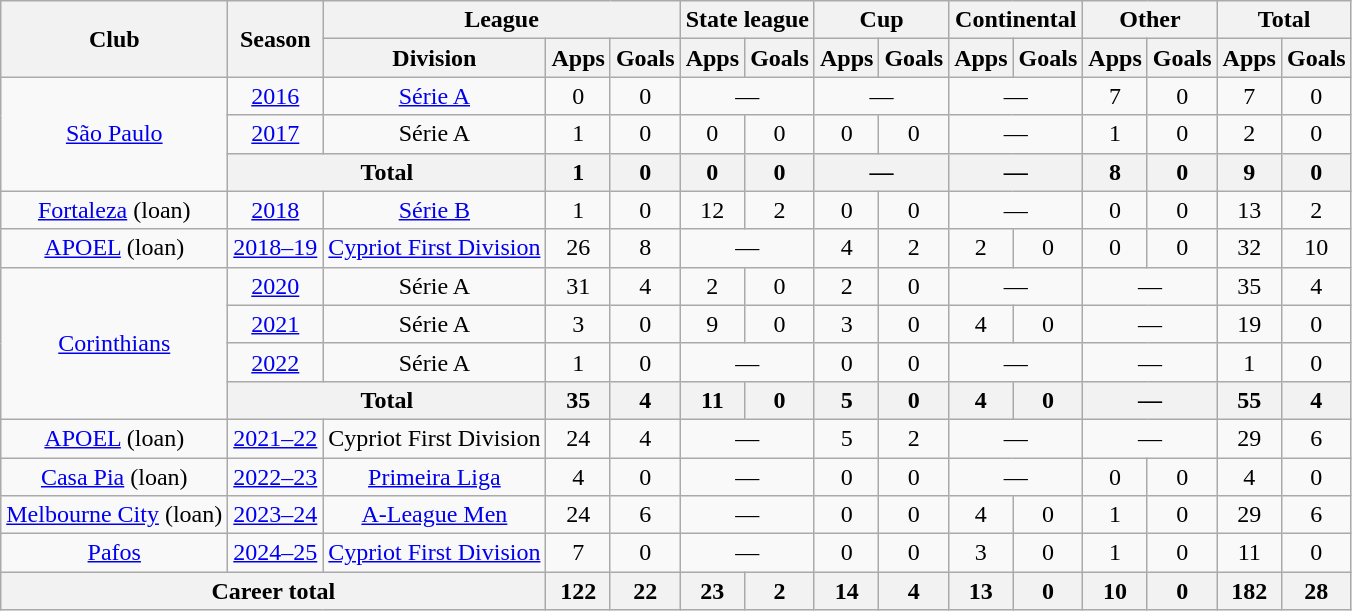<table class="wikitable" style="text-align:center">
<tr>
<th rowspan="2">Club</th>
<th rowspan="2">Season</th>
<th colspan="3">League</th>
<th colspan="2">State league</th>
<th colspan="2">Cup</th>
<th colspan="2">Continental</th>
<th colspan="2">Other</th>
<th colspan="2">Total</th>
</tr>
<tr>
<th>Division</th>
<th>Apps</th>
<th>Goals</th>
<th>Apps</th>
<th>Goals</th>
<th>Apps</th>
<th>Goals</th>
<th>Apps</th>
<th>Goals</th>
<th>Apps</th>
<th>Goals</th>
<th>Apps</th>
<th>Goals</th>
</tr>
<tr>
<td rowspan="3"><a href='#'>São Paulo</a></td>
<td><a href='#'>2016</a></td>
<td><a href='#'>Série A</a></td>
<td>0</td>
<td>0</td>
<td colspan="2">—</td>
<td colspan="2">—</td>
<td colspan="2">—</td>
<td>7</td>
<td>0</td>
<td>7</td>
<td>0</td>
</tr>
<tr>
<td><a href='#'>2017</a></td>
<td>Série A</td>
<td>1</td>
<td>0</td>
<td>0</td>
<td>0</td>
<td>0</td>
<td>0</td>
<td colspan="2">—</td>
<td>1</td>
<td>0</td>
<td>2</td>
<td>0</td>
</tr>
<tr>
<th colspan="2">Total</th>
<th>1</th>
<th>0</th>
<th>0</th>
<th>0</th>
<th colspan="2">—</th>
<th colspan="2">—</th>
<th>8</th>
<th>0</th>
<th>9</th>
<th>0</th>
</tr>
<tr>
<td><a href='#'>Fortaleza</a> (loan)</td>
<td><a href='#'>2018</a></td>
<td><a href='#'>Série B</a></td>
<td>1</td>
<td>0</td>
<td>12</td>
<td>2</td>
<td>0</td>
<td>0</td>
<td colspan="2">—</td>
<td>0</td>
<td>0</td>
<td>13</td>
<td>2</td>
</tr>
<tr>
<td><a href='#'>APOEL</a> (loan)</td>
<td><a href='#'>2018–19</a></td>
<td><a href='#'>Cypriot First Division</a></td>
<td>26</td>
<td>8</td>
<td colspan="2">—</td>
<td>4</td>
<td>2</td>
<td>2</td>
<td>0</td>
<td>0</td>
<td>0</td>
<td>32</td>
<td>10</td>
</tr>
<tr>
<td rowspan="4"><a href='#'>Corinthians</a></td>
<td><a href='#'>2020</a></td>
<td>Série A</td>
<td>31</td>
<td>4</td>
<td>2</td>
<td>0</td>
<td>2</td>
<td>0</td>
<td colspan="2">—</td>
<td colspan="2">—</td>
<td>35</td>
<td>4</td>
</tr>
<tr>
<td><a href='#'>2021</a></td>
<td>Série A</td>
<td>3</td>
<td>0</td>
<td>9</td>
<td>0</td>
<td>3</td>
<td>0</td>
<td>4</td>
<td>0</td>
<td colspan="2">—</td>
<td>19</td>
<td>0</td>
</tr>
<tr>
<td><a href='#'>2022</a></td>
<td>Série A</td>
<td>1</td>
<td>0</td>
<td colspan="2">—</td>
<td>0</td>
<td>0</td>
<td colspan="2">—</td>
<td colspan="2">—</td>
<td>1</td>
<td>0</td>
</tr>
<tr>
<th colspan="2">Total</th>
<th>35</th>
<th>4</th>
<th>11</th>
<th>0</th>
<th>5</th>
<th>0</th>
<th>4</th>
<th>0</th>
<th colspan="2">—</th>
<th>55</th>
<th>4</th>
</tr>
<tr>
<td><a href='#'>APOEL</a> (loan)</td>
<td><a href='#'>2021–22</a></td>
<td>Cypriot First Division</td>
<td>24</td>
<td>4</td>
<td colspan="2">—</td>
<td>5</td>
<td>2</td>
<td colspan="2">—</td>
<td colspan="2">—</td>
<td>29</td>
<td>6</td>
</tr>
<tr>
<td><a href='#'>Casa Pia</a> (loan)</td>
<td><a href='#'>2022–23</a></td>
<td><a href='#'>Primeira Liga</a></td>
<td>4</td>
<td>0</td>
<td colspan="2">—</td>
<td>0</td>
<td>0</td>
<td colspan="2">—</td>
<td>0</td>
<td>0</td>
<td>4</td>
<td>0</td>
</tr>
<tr>
<td><a href='#'>Melbourne City</a> (loan)</td>
<td><a href='#'>2023–24</a></td>
<td><a href='#'>A-League Men</a></td>
<td>24</td>
<td>6</td>
<td colspan="2">—</td>
<td>0</td>
<td>0</td>
<td>4</td>
<td>0</td>
<td>1</td>
<td>0</td>
<td>29</td>
<td>6</td>
</tr>
<tr>
<td><a href='#'>Pafos</a></td>
<td><a href='#'>2024–25</a></td>
<td><a href='#'>Cypriot First Division</a></td>
<td>7</td>
<td>0</td>
<td colspan="2">—</td>
<td>0</td>
<td>0</td>
<td>3</td>
<td>0</td>
<td>1</td>
<td>0</td>
<td>11</td>
<td>0</td>
</tr>
<tr>
<th colspan="3">Career total</th>
<th>122</th>
<th>22</th>
<th>23</th>
<th>2</th>
<th>14</th>
<th>4</th>
<th>13</th>
<th>0</th>
<th>10</th>
<th>0</th>
<th>182</th>
<th>28</th>
</tr>
</table>
